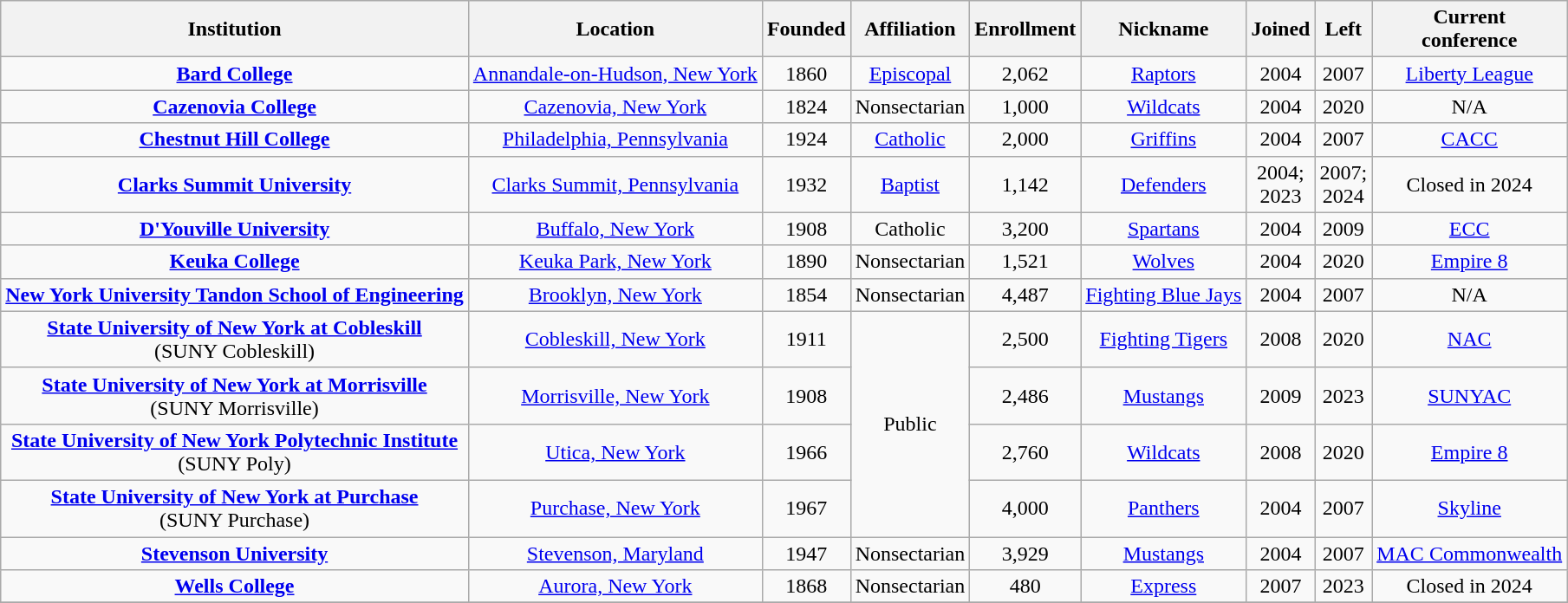<table class="wikitable sortable" style="text-align:center;">
<tr>
<th>Institution</th>
<th>Location</th>
<th>Founded</th>
<th>Affiliation</th>
<th>Enrollment</th>
<th>Nickname</th>
<th>Joined</th>
<th>Left</th>
<th>Current<br>conference</th>
</tr>
<tr>
<td><strong><a href='#'>Bard College</a></strong></td>
<td><a href='#'>Annandale-on-Hudson, New York</a></td>
<td>1860</td>
<td><a href='#'>Episcopal</a></td>
<td>2,062</td>
<td><a href='#'>Raptors</a></td>
<td>2004</td>
<td>2007</td>
<td><a href='#'>Liberty League</a></td>
</tr>
<tr>
<td><strong><a href='#'>Cazenovia College</a></strong></td>
<td><a href='#'>Cazenovia, New York</a></td>
<td>1824</td>
<td>Nonsectarian</td>
<td>1,000</td>
<td><a href='#'>Wildcats</a></td>
<td>2004</td>
<td>2020</td>
<td>N/A</td>
</tr>
<tr>
<td><strong><a href='#'>Chestnut Hill College</a></strong></td>
<td><a href='#'>Philadelphia, Pennsylvania</a></td>
<td>1924</td>
<td><a href='#'>Catholic</a><br></td>
<td>2,000</td>
<td><a href='#'>Griffins</a></td>
<td>2004</td>
<td>2007</td>
<td><a href='#'>CACC</a><br></td>
</tr>
<tr>
<td><strong><a href='#'>Clarks Summit University</a></strong></td>
<td><a href='#'>Clarks Summit, Pennsylvania</a></td>
<td>1932</td>
<td><a href='#'>Baptist</a></td>
<td>1,142</td>
<td><a href='#'>Defenders</a></td>
<td>2004;<br>2023</td>
<td>2007;<br>2024</td>
<td>Closed in 2024</td>
</tr>
<tr>
<td><strong><a href='#'>D'Youville University</a></strong></td>
<td><a href='#'>Buffalo, New York</a></td>
<td>1908</td>
<td>Catholic<br></td>
<td>3,200</td>
<td><a href='#'>Spartans</a></td>
<td>2004</td>
<td>2009</td>
<td><a href='#'>ECC</a><br></td>
</tr>
<tr>
<td><strong><a href='#'>Keuka College</a></strong></td>
<td><a href='#'>Keuka Park, New York</a></td>
<td>1890</td>
<td>Nonsectarian</td>
<td>1,521</td>
<td><a href='#'>Wolves</a></td>
<td>2004</td>
<td>2020</td>
<td><a href='#'>Empire 8</a></td>
</tr>
<tr>
<td><strong><a href='#'>New York University Tandon School of Engineering</a></strong></td>
<td><a href='#'>Brooklyn, New York</a></td>
<td>1854</td>
<td>Nonsectarian</td>
<td>4,487</td>
<td><a href='#'>Fighting Blue Jays</a></td>
<td>2004</td>
<td>2007</td>
<td>N/A</td>
</tr>
<tr>
<td><strong><a href='#'>State University of New York at Cobleskill</a></strong><br>(SUNY Cobleskill)</td>
<td><a href='#'>Cobleskill, New York</a></td>
<td>1911</td>
<td rowspan="4">Public</td>
<td>2,500</td>
<td><a href='#'>Fighting Tigers</a></td>
<td>2008</td>
<td>2020</td>
<td><a href='#'>NAC</a></td>
</tr>
<tr>
<td><strong><a href='#'>State University of New York at Morrisville</a></strong><br>(SUNY Morrisville)</td>
<td><a href='#'>Morrisville, New York</a></td>
<td>1908</td>
<td>2,486</td>
<td><a href='#'>Mustangs</a></td>
<td>2009</td>
<td>2023</td>
<td><a href='#'>SUNYAC</a></td>
</tr>
<tr>
<td><strong><a href='#'>State University of New York Polytechnic Institute</a></strong><br>(SUNY Poly)</td>
<td><a href='#'>Utica, New York</a></td>
<td>1966</td>
<td>2,760</td>
<td><a href='#'>Wildcats</a></td>
<td>2008</td>
<td>2020</td>
<td><a href='#'>Empire 8</a></td>
</tr>
<tr>
<td><strong><a href='#'>State University of New York at Purchase</a></strong><br>(SUNY Purchase)</td>
<td><a href='#'>Purchase, New York</a></td>
<td>1967</td>
<td>4,000</td>
<td><a href='#'>Panthers</a></td>
<td>2004</td>
<td>2007</td>
<td><a href='#'>Skyline</a></td>
</tr>
<tr>
<td><strong><a href='#'>Stevenson University</a></strong></td>
<td><a href='#'>Stevenson, Maryland</a></td>
<td>1947</td>
<td>Nonsectarian</td>
<td>3,929</td>
<td><a href='#'>Mustangs</a></td>
<td>2004</td>
<td>2007</td>
<td><a href='#'>MAC Commonwealth</a></td>
</tr>
<tr>
<td><strong><a href='#'>Wells College</a></strong></td>
<td><a href='#'>Aurora, New York</a></td>
<td>1868</td>
<td>Nonsectarian</td>
<td>480</td>
<td><a href='#'>Express</a></td>
<td>2007</td>
<td>2023</td>
<td>Closed in 2024</td>
</tr>
<tr>
</tr>
</table>
